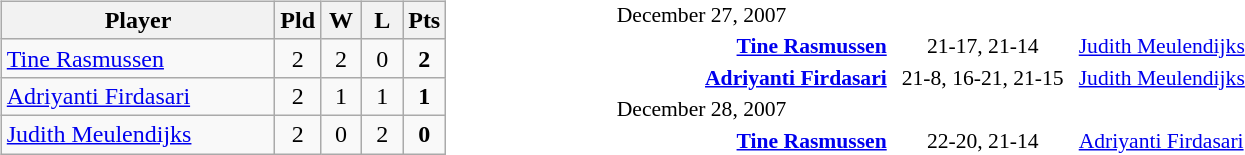<table>
<tr>
<td width=45% valign=top><br><table class=wikitable style="text-align:center">
<tr>
<th width=175>Player</th>
<th width=20>Pld</th>
<th width=20>W</th>
<th width=20>L</th>
<th width=20>Pts</th>
</tr>
<tr>
<td style="text-align:left"> <a href='#'>Tine Rasmussen</a></td>
<td>2</td>
<td>2</td>
<td>0</td>
<td><strong>2</strong></td>
</tr>
<tr>
<td style="text-align:left"> <a href='#'>Adriyanti Firdasari</a></td>
<td>2</td>
<td>1</td>
<td>1</td>
<td><strong>1</strong></td>
</tr>
<tr>
<td style="text-align:left"> <a href='#'>Judith Meulendijks</a></td>
<td>2</td>
<td>0</td>
<td>2</td>
<td><strong>0</strong></td>
</tr>
</table>
</td>
<td><br><table style="font-size:90%">
<tr>
<td colspan=3>December 27, 2007</td>
</tr>
<tr>
<td width=180 align=right><strong><a href='#'>Tine Rasmussen</a> </strong></td>
<td width=120 align=center>21-17, 21-14</td>
<td width=180> <a href='#'>Judith Meulendijks</a></td>
</tr>
<tr>
<td align=right><strong><a href='#'>Adriyanti Firdasari</a></strong> </td>
<td align=center>21-8, 16-21, 21-15</td>
<td> <a href='#'>Judith Meulendijks</a></td>
</tr>
<tr>
<td colspan=3>December 28, 2007</td>
</tr>
<tr>
<td align=right><strong><a href='#'>Tine Rasmussen</a> </strong></td>
<td align=center>22-20, 21-14</td>
<td> <a href='#'>Adriyanti Firdasari</a></td>
</tr>
</table>
</td>
</tr>
</table>
